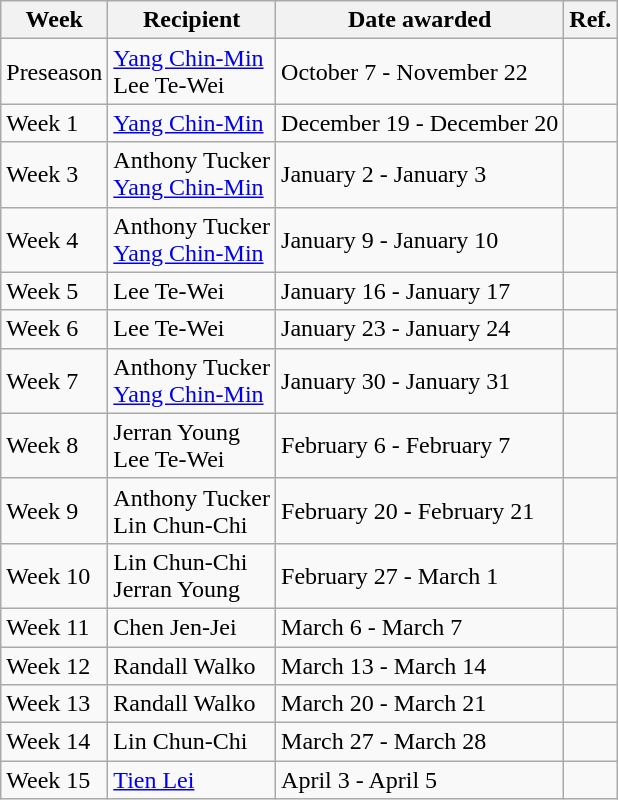<table class="wikitable">
<tr>
<th>Week</th>
<th>Recipient</th>
<th>Date awarded</th>
<th>Ref.</th>
</tr>
<tr>
<td>Preseason</td>
<td><a href='#'>Yang Chin-Min</a><br>Lee Te-Wei</td>
<td>October 7 - November 22</td>
<td></td>
</tr>
<tr>
<td>Week 1</td>
<td><a href='#'>Yang Chin-Min</a></td>
<td>December 19 - December 20</td>
<td></td>
</tr>
<tr>
<td>Week 3</td>
<td>Anthony Tucker<br><a href='#'>Yang Chin-Min</a></td>
<td>January 2 - January 3</td>
<td></td>
</tr>
<tr>
<td>Week 4</td>
<td>Anthony Tucker<br><a href='#'>Yang Chin-Min</a></td>
<td>January 9 - January 10</td>
<td></td>
</tr>
<tr>
<td>Week 5</td>
<td>Lee Te-Wei</td>
<td>January 16 - January 17</td>
<td></td>
</tr>
<tr>
<td>Week 6</td>
<td>Lee Te-Wei</td>
<td>January 23 - January 24</td>
<td></td>
</tr>
<tr>
<td>Week 7</td>
<td>Anthony Tucker<br><a href='#'>Yang Chin-Min</a></td>
<td>January 30 - January 31</td>
<td></td>
</tr>
<tr>
<td>Week 8</td>
<td>Jerran Young<br>Lee Te-Wei</td>
<td>February 6 - February 7</td>
<td></td>
</tr>
<tr>
<td>Week 9</td>
<td>Anthony Tucker<br>Lin Chun-Chi</td>
<td>February 20 - February 21</td>
<td></td>
</tr>
<tr>
<td>Week 10</td>
<td>Lin Chun-Chi<br>Jerran Young</td>
<td>February 27 - March 1</td>
<td></td>
</tr>
<tr>
<td>Week 11</td>
<td>Chen Jen-Jei</td>
<td>March 6 - March 7</td>
<td></td>
</tr>
<tr>
<td>Week 12</td>
<td>Randall Walko</td>
<td>March 13 - March 14</td>
<td></td>
</tr>
<tr>
<td>Week 13</td>
<td>Randall Walko</td>
<td>March 20 - March 21</td>
<td></td>
</tr>
<tr>
<td>Week 14</td>
<td>Lin Chun-Chi</td>
<td>March 27 - March 28</td>
<td></td>
</tr>
<tr>
<td>Week 15</td>
<td><a href='#'>Tien Lei</a></td>
<td>April 3 - April 5</td>
<td></td>
</tr>
</table>
